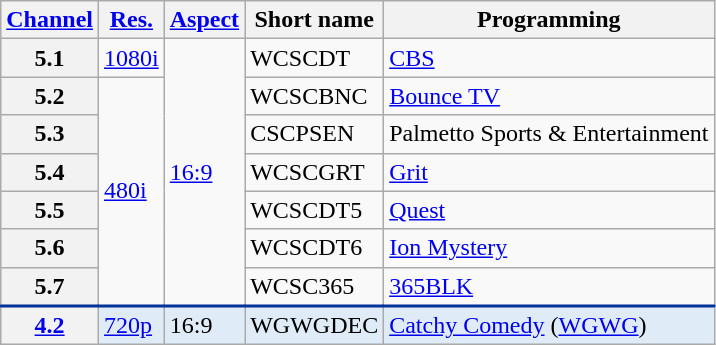<table class="wikitable">
<tr>
<th scope = "col"><a href='#'>Channel</a></th>
<th scope = "col"><a href='#'>Res.</a></th>
<th scope = "col"><a href='#'>Aspect</a></th>
<th scope = "col">Short name</th>
<th scope = "col">Programming</th>
</tr>
<tr>
<th scope = "row">5.1</th>
<td><a href='#'>1080i</a></td>
<td rowspan=7><a href='#'>16:9</a></td>
<td>WCSCDT</td>
<td><a href='#'>CBS</a></td>
</tr>
<tr>
<th scope = "row">5.2</th>
<td rowspan=6><a href='#'>480i</a></td>
<td>WCSCBNC</td>
<td><a href='#'>Bounce TV</a></td>
</tr>
<tr>
<th scope = "row">5.3</th>
<td>CSCPSEN</td>
<td>Palmetto Sports & Entertainment</td>
</tr>
<tr>
<th scope = "row">5.4</th>
<td>WCSCGRT</td>
<td><a href='#'>Grit</a></td>
</tr>
<tr>
<th scope = "row">5.5</th>
<td>WCSCDT5</td>
<td><a href='#'>Quest</a></td>
</tr>
<tr>
<th scope = "row">5.6</th>
<td>WCSCDT6</td>
<td><a href='#'>Ion Mystery</a></td>
</tr>
<tr>
<th scope = "row">5.7</th>
<td>WCSC365</td>
<td><a href='#'>365BLK</a></td>
</tr>
<tr style="background-color:#DFEBF6; border-top: 2px solid #003399;">
<th scope="row"><a href='#'>4.2</a></th>
<td><a href='#'>720p</a></td>
<td>16:9</td>
<td>WGWGDEC</td>
<td><a href='#'>Catchy Comedy</a> (<a href='#'>WGWG</a>)</td>
</tr>
</table>
